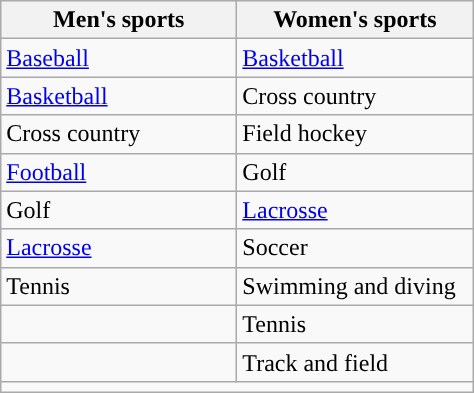<table class="wikitable"; style= "text-align: ">
<tr>
<th width=150px>Men's sports</th>
<th width=150px>Women's sports</th>
</tr>
<tr>
<td><a href='#'>Baseball</a></td>
<td><a href='#'>Basketball</a></td>
</tr>
<tr>
<td><a href='#'>Basketball</a></td>
<td>Cross country</td>
</tr>
<tr>
<td>Cross country</td>
<td>Field hockey</td>
</tr>
<tr>
<td><a href='#'>Football</a></td>
<td>Golf</td>
</tr>
<tr>
<td>Golf</td>
<td><a href='#'>Lacrosse</a></td>
</tr>
<tr>
<td><a href='#'>Lacrosse</a></td>
<td>Soccer</td>
</tr>
<tr>
<td>Tennis</td>
<td>Swimming and diving</td>
</tr>
<tr>
<td></td>
<td>Tennis</td>
</tr>
<tr>
<td></td>
<td>Track and field</td>
</tr>
<tr>
<td colspan="2"></td>
</tr>
</table>
